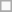<table class="wikitable">
<tr>
<td></td>
</tr>
<tr>
</tr>
</table>
